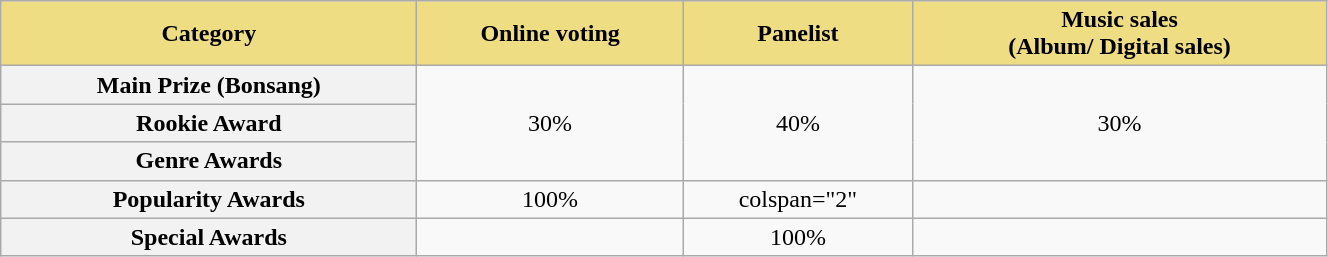<table class="wikitable" style="text-align:center; width:70%">
<tr>
<th scope="col" style="background:#EEDD82">Category</th>
<th scope="col" style="background:#EEDD82">Online voting</th>
<th scope="col" style="background:#EEDD82">Panelist</th>
<th scope="col" style="background:#EEDD82">Music sales<br>(Album/ Digital sales)</th>
</tr>
<tr>
<th scope="col">Main Prize (Bonsang)</th>
<td rowspan="3">30%</td>
<td rowspan="3">40%</td>
<td rowspan="3">30%</td>
</tr>
<tr>
<th scope="col">Rookie Award</th>
</tr>
<tr>
<th scope="col">Genre Awards</th>
</tr>
<tr>
<th scope="col">Popularity Awards</th>
<td>100%</td>
<td>colspan="2" </td>
</tr>
<tr>
<th scope="col">Special Awards</th>
<td></td>
<td>100%</td>
<td></td>
</tr>
</table>
